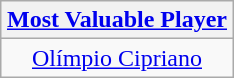<table class=wikitable style="text-align:center; margin:auto">
<tr>
<th><a href='#'>Most Valuable Player</a></th>
</tr>
<tr>
<td> <a href='#'>Olímpio Cipriano</a></td>
</tr>
</table>
